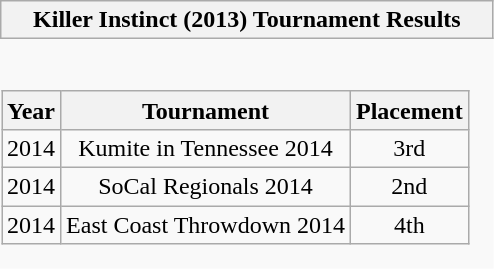<table class="wikitable collapsible autocollapse" style="border:none">
<tr>
<th scope="col">Killer Instinct (2013) Tournament Results</th>
</tr>
<tr>
<td style="padding:0;border:none"><br><table class="wikitable" style="text-align:center">
<tr>
<th>Year</th>
<th>Tournament</th>
<th>Placement</th>
</tr>
<tr>
<td>2014</td>
<td>Kumite in Tennessee 2014</td>
<td>3rd</td>
</tr>
<tr>
<td>2014</td>
<td>SoCal Regionals 2014</td>
<td>2nd</td>
</tr>
<tr>
<td>2014</td>
<td>East Coast Throwdown 2014</td>
<td>4th</td>
</tr>
</table>
</td>
</tr>
</table>
